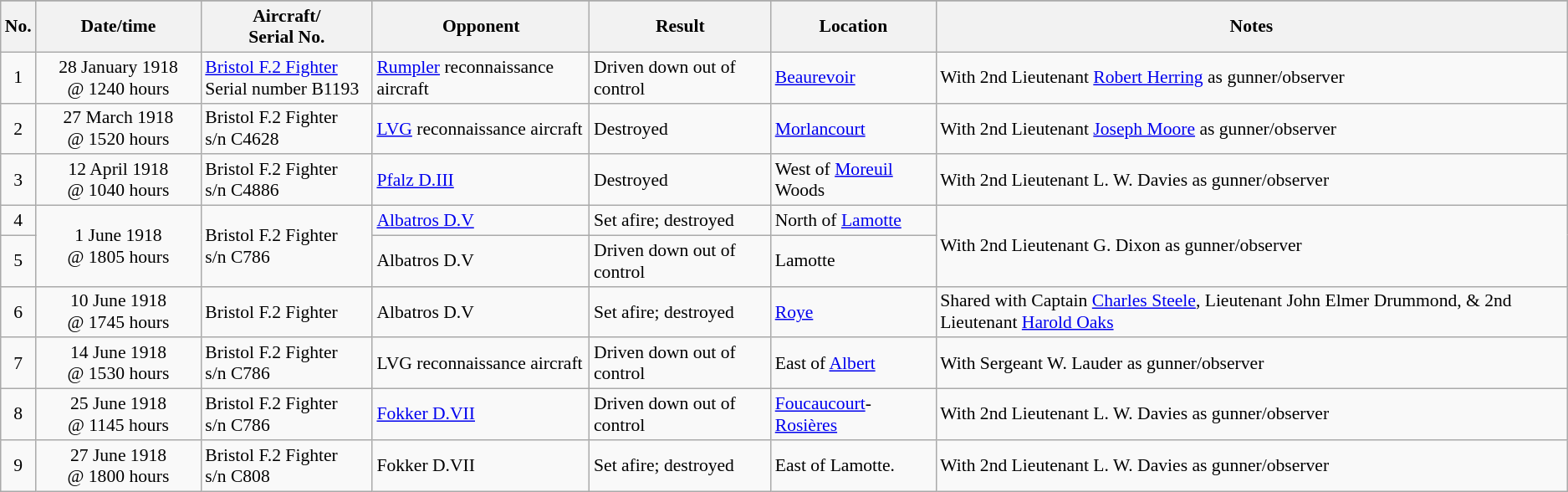<table class="wikitable" style="font-size:90%;">
<tr>
</tr>
<tr>
<th>No.</th>
<th width="125">Date/time</th>
<th width="130">Aircraft/<br>Serial No.</th>
<th>Opponent</th>
<th>Result</th>
<th>Location</th>
<th>Notes</th>
</tr>
<tr>
<td style="text-align:center;">1</td>
<td style="text-align:center;">28 January 1918<br>@ 1240 hours</td>
<td><a href='#'>Bristol F.2 Fighter</a><br>Serial number B1193</td>
<td><a href='#'>Rumpler</a> reconnaissance aircraft</td>
<td>Driven down out of control</td>
<td><a href='#'>Beaurevoir</a></td>
<td>With 2nd Lieutenant <a href='#'>Robert Herring</a> as gunner/observer</td>
</tr>
<tr>
<td style="text-align:center;">2</td>
<td style="text-align:center;">27 March 1918<br>@ 1520 hours</td>
<td>Bristol F.2 Fighter<br>s/n C4628</td>
<td><a href='#'>LVG</a> reconnaissance aircraft</td>
<td>Destroyed</td>
<td><a href='#'>Morlancourt</a></td>
<td>With 2nd Lieutenant <a href='#'>Joseph Moore</a> as gunner/observer</td>
</tr>
<tr>
<td style="text-align:center;">3</td>
<td style="text-align:center;">12 April 1918<br>@ 1040 hours</td>
<td>Bristol F.2 Fighter<br>s/n C4886</td>
<td><a href='#'>Pfalz D.III</a></td>
<td>Destroyed</td>
<td>West of <a href='#'>Moreuil</a> Woods</td>
<td>With 2nd Lieutenant L. W. Davies as gunner/observer</td>
</tr>
<tr>
<td style="text-align:center;">4</td>
<td style="text-align:center;" rowspan="2">1 June 1918<br>@ 1805 hours</td>
<td rowspan="2">Bristol F.2 Fighter<br>s/n C786</td>
<td><a href='#'>Albatros D.V</a></td>
<td>Set afire; destroyed</td>
<td>North of <a href='#'>Lamotte</a></td>
<td rowspan="2">With 2nd Lieutenant G. Dixon as gunner/observer</td>
</tr>
<tr>
<td style="text-align:center;">5</td>
<td>Albatros D.V</td>
<td>Driven down out of control</td>
<td>Lamotte</td>
</tr>
<tr>
<td style="text-align:center;">6</td>
<td style="text-align:center;">10 June 1918<br>@ 1745 hours</td>
<td>Bristol F.2 Fighter</td>
<td>Albatros D.V</td>
<td>Set afire; destroyed</td>
<td><a href='#'>Roye</a></td>
<td>Shared with Captain <a href='#'>Charles Steele</a>, Lieutenant John Elmer Drummond, & 2nd Lieutenant <a href='#'>Harold Oaks</a></td>
</tr>
<tr>
<td style="text-align:center;">7</td>
<td style="text-align:center;">14 June 1918<br>@ 1530 hours</td>
<td>Bristol F.2 Fighter<br>s/n C786</td>
<td>LVG reconnaissance aircraft</td>
<td>Driven down out of control</td>
<td>East of <a href='#'>Albert</a></td>
<td>With Sergeant W. Lauder as gunner/observer</td>
</tr>
<tr>
<td style="text-align:center;">8</td>
<td style="text-align:center;">25 June 1918<br>@ 1145 hours</td>
<td>Bristol F.2 Fighter<br>s/n C786</td>
<td><a href='#'>Fokker D.VII</a></td>
<td>Driven down out of control</td>
<td><a href='#'>Foucaucourt</a>-<a href='#'>Rosières</a></td>
<td>With 2nd Lieutenant L. W. Davies as gunner/observer</td>
</tr>
<tr>
<td style="text-align:center;">9</td>
<td style="text-align:center;">27 June 1918<br>@ 1800 hours</td>
<td>Bristol F.2 Fighter<br>s/n C808</td>
<td>Fokker D.VII</td>
<td>Set afire; destroyed</td>
<td>East of Lamotte.</td>
<td>With 2nd Lieutenant L. W. Davies as gunner/observer</td>
</tr>
</table>
